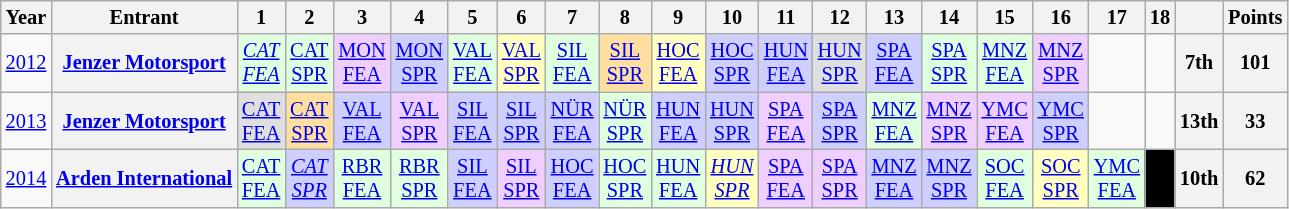<table class="wikitable" style="text-align:center; font-size:85%">
<tr>
<th>Year</th>
<th>Entrant</th>
<th>1</th>
<th>2</th>
<th>3</th>
<th>4</th>
<th>5</th>
<th>6</th>
<th>7</th>
<th>8</th>
<th>9</th>
<th>10</th>
<th>11</th>
<th>12</th>
<th>13</th>
<th>14</th>
<th>15</th>
<th>16</th>
<th>17</th>
<th>18</th>
<th></th>
<th>Points</th>
</tr>
<tr>
<td><a href='#'>2012</a></td>
<th nowrap><a href='#'>Jenzer Motorsport</a></th>
<td style="background:#dfffdf;"><em><a href='#'>CAT<br>FEA</a></em><br></td>
<td style="background:#dfffdf;"><a href='#'>CAT<br>SPR</a><br></td>
<td style="background:#efcfff;"><a href='#'>MON<br>FEA</a><br></td>
<td style="background:#cfcfff;"><a href='#'>MON<br>SPR</a><br></td>
<td style="background:#dfffdf;"><a href='#'>VAL<br>FEA</a><br></td>
<td style="background:#ffffbf;"><a href='#'>VAL<br>SPR</a><br></td>
<td style="background:#dfffdf;"><a href='#'>SIL<br>FEA</a><br></td>
<td style="background:#ffdf9f;"><a href='#'>SIL<br>SPR</a><br></td>
<td style="background:#ffffbf;"><a href='#'>HOC<br>FEA</a><br></td>
<td style="background:#cfcfff;"><a href='#'>HOC<br>SPR</a><br></td>
<td style="background:#cfcfff;"><a href='#'>HUN<br>FEA</a><br></td>
<td style="background:#dfdfdf;"><a href='#'>HUN<br>SPR</a><br></td>
<td style="background:#cfcfff;"><a href='#'>SPA<br>FEA</a><br></td>
<td style="background:#dfffdf;"><a href='#'>SPA<br>SPR</a><br></td>
<td style="background:#dfffdf;"><a href='#'>MNZ<br>FEA</a><br></td>
<td style="background:#efcfff;"><a href='#'>MNZ<br>SPR</a><br></td>
<td></td>
<td></td>
<th>7th</th>
<th>101</th>
</tr>
<tr>
<td><a href='#'>2013</a></td>
<th nowrap><a href='#'>Jenzer Motorsport</a></th>
<td style="background:#DFDFDF;"><a href='#'>CAT<br>FEA</a><br></td>
<td style="background:#FFDF9F;"><a href='#'>CAT<br>SPR</a><br></td>
<td style="background:#CFCFFF;"><a href='#'>VAL<br>FEA</a><br></td>
<td style="background:#EFCFFF;"><a href='#'>VAL<br>SPR</a><br></td>
<td style="background:#CFCFFF;"><a href='#'>SIL<br>FEA</a><br></td>
<td style="background:#CFCFFF;"><a href='#'>SIL<br>SPR</a><br></td>
<td style="background:#CFCFFF;"><a href='#'>NÜR<br>FEA</a><br></td>
<td style="background:#DFFFDF;"><a href='#'>NÜR<br>SPR</a><br></td>
<td style="background:#CFCFFF;"><a href='#'>HUN<br>FEA</a><br></td>
<td style="background:#CFCFFF;"><a href='#'>HUN<br>SPR</a><br></td>
<td style="background:#EFCFFF;"><a href='#'>SPA<br>FEA</a><br></td>
<td style="background:#CFCFFF;"><a href='#'>SPA<br>SPR</a><br></td>
<td style="background:#DFFFDF;"><a href='#'>MNZ<br>FEA</a><br></td>
<td style="background:#EFCFFF;"><a href='#'>MNZ<br>SPR</a><br></td>
<td style="background:#EFCFFF;"><a href='#'>YMC<br>FEA</a><br></td>
<td style="background:#CFCFFF;"><a href='#'>YMC<br>SPR</a><br></td>
<td></td>
<td></td>
<th>13th</th>
<th>33</th>
</tr>
<tr>
<td><a href='#'>2014</a></td>
<th nowrap><a href='#'>Arden International</a></th>
<td style="background:#DFFFDF;"><a href='#'>CAT<br>FEA</a><br></td>
<td style="background:#CFCFFF;"><em><a href='#'>CAT<br>SPR</a></em><br></td>
<td style="background:#DFFFDF;"><a href='#'>RBR<br>FEA</a><br></td>
<td style="background:#DFFFDF;"><a href='#'>RBR<br>SPR</a><br></td>
<td style="background:#CFCFFF;"><a href='#'>SIL<br>FEA</a><br></td>
<td style="background:#EFCFFF;"><a href='#'>SIL<br>SPR</a><br></td>
<td style="background:#CFCFFF;"><a href='#'>HOC<br>FEA</a><br></td>
<td style="background:#DFFFDF;"><a href='#'>HOC<br>SPR</a><br></td>
<td style="background:#DFFFDF;"><a href='#'>HUN<br>FEA</a><br></td>
<td style="background:#FFFFBF;"><em><a href='#'>HUN<br>SPR</a></em><br></td>
<td style="background:#EFCFFF;"><a href='#'>SPA<br>FEA</a><br></td>
<td style="background:#EFCFFF;"><a href='#'>SPA<br>SPR</a><br></td>
<td style="background:#CFCFFF;"><a href='#'>MNZ<br>FEA</a><br></td>
<td style="background:#CFCFFF;"><a href='#'>MNZ<br>SPR</a><br></td>
<td style="background:#DFFFDF;"><a href='#'>SOC<br>FEA</a><br></td>
<td style="background:#FFFFBF;"><a href='#'>SOC<br>SPR</a><br></td>
<td style="background:#DFFFDF;"><a href='#'>YMC<br>FEA</a><br></td>
<td style="background:#000000; color:white"><a href='#'></a><br></td>
<th>10th</th>
<th>62</th>
</tr>
</table>
